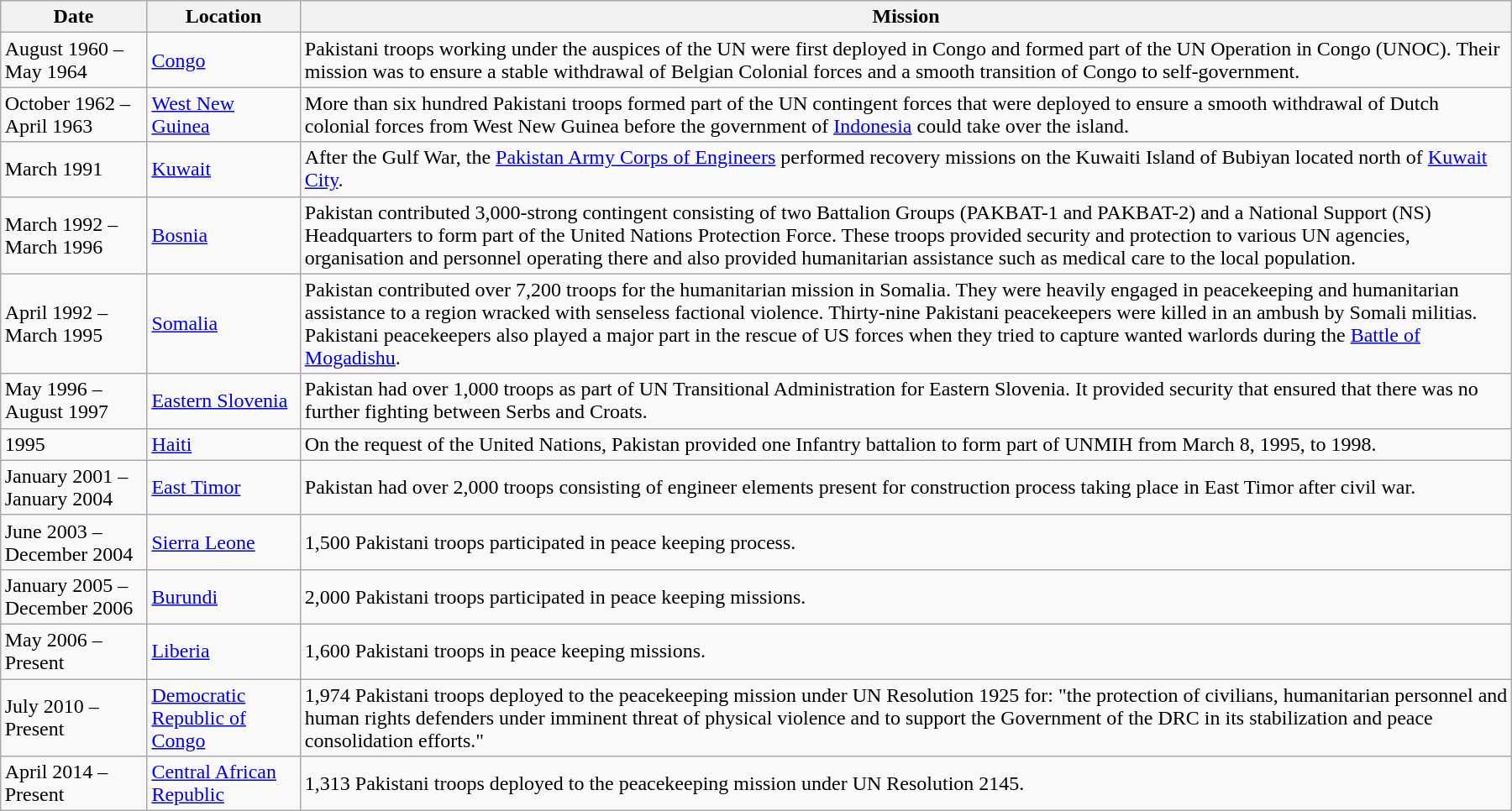<table class="wikitable" style="width:95%; margin:0 auto;">
<tr>
<th>Date</th>
<th>Location</th>
<th>Mission</th>
</tr>
<tr>
<td>August 1960 – May 1964</td>
<td><a href='#'>Congo</a></td>
<td>Pakistani troops working under the auspices of the UN were first deployed in Congo and formed part of the UN Operation in Congo (UNOC). Their mission was to ensure a stable withdrawal of Belgian Colonial forces and a smooth transition of Congo to self-government.</td>
</tr>
<tr>
<td>October 1962 – April 1963</td>
<td><a href='#'>West New Guinea</a></td>
<td>More than six hundred Pakistani troops formed part of the UN contingent forces that were deployed to ensure a smooth withdrawal of Dutch colonial forces from West New Guinea before the government of <a href='#'>Indonesia</a> could take over the island.</td>
</tr>
<tr>
<td>March 1991</td>
<td><a href='#'>Kuwait</a></td>
<td>After the Gulf War, the <a href='#'>Pakistan Army Corps of Engineers</a> performed recovery missions on the Kuwaiti Island of Bubiyan located north of <a href='#'>Kuwait City</a>.</td>
</tr>
<tr>
<td>March 1992 – March 1996</td>
<td><a href='#'>Bosnia</a></td>
<td>Pakistan contributed 3,000-strong contingent consisting of two Battalion Groups (PAKBAT-1 and PAKBAT-2) and a National Support (NS) Headquarters to form part of the United Nations Protection Force. These troops provided security and protection to various UN agencies, organisation and personnel operating there and also provided humanitarian assistance such as medical care to the local population.</td>
</tr>
<tr>
<td>April 1992 – March 1995</td>
<td><a href='#'>Somalia</a></td>
<td>Pakistan contributed over 7,200 troops for the humanitarian mission in Somalia. They were heavily engaged in peacekeeping and humanitarian assistance to a region wracked with senseless factional violence. Thirty-nine Pakistani peacekeepers were killed in an ambush by Somali militias. Pakistani peacekeepers also played a major part in the rescue of US forces when they tried to capture wanted warlords during the <a href='#'>Battle of Mogadishu</a>.</td>
</tr>
<tr>
<td>May 1996 – August 1997</td>
<td><a href='#'>Eastern Slovenia</a></td>
<td>Pakistan had over 1,000 troops as part of UN Transitional Administration for Eastern Slovenia. It provided security that ensured that there was no further fighting between Serbs and Croats.</td>
</tr>
<tr>
<td>1995</td>
<td><a href='#'>Haiti</a></td>
<td>On the request of the United Nations, Pakistan provided one Infantry battalion to form part of UNMIH from March 8, 1995, to 1998.</td>
</tr>
<tr>
<td>January 2001 – January 2004</td>
<td><a href='#'>East Timor</a></td>
<td>Pakistan had over 2,000 troops consisting of engineer elements present for construction process taking place in East Timor after civil war.</td>
</tr>
<tr>
<td>June 2003 – December 2004</td>
<td><a href='#'>Sierra Leone</a></td>
<td>1,500 Pakistani troops participated in peace keeping process.</td>
</tr>
<tr>
<td>January 2005 – December 2006</td>
<td><a href='#'>Burundi</a></td>
<td>2,000 Pakistani troops participated in peace keeping missions.</td>
</tr>
<tr>
<td>May 2006 – Present</td>
<td><a href='#'>Liberia</a></td>
<td>1,600 Pakistani troops in peace keeping missions.</td>
</tr>
<tr>
<td>July 2010 – Present</td>
<td><a href='#'>Democratic Republic of Congo</a></td>
<td>1,974 Pakistani troops deployed to the peacekeeping mission under UN Resolution 1925 for: "the protection of civilians, humanitarian personnel and human rights defenders under imminent threat of physical violence and to support the Government of the DRC in its stabilization and peace consolidation efforts."</td>
</tr>
<tr>
<td>April 2014 – Present</td>
<td><a href='#'>Central African Republic</a></td>
<td>1,313 Pakistani troops deployed to the peacekeeping mission under UN Resolution 2145.</td>
</tr>
</table>
